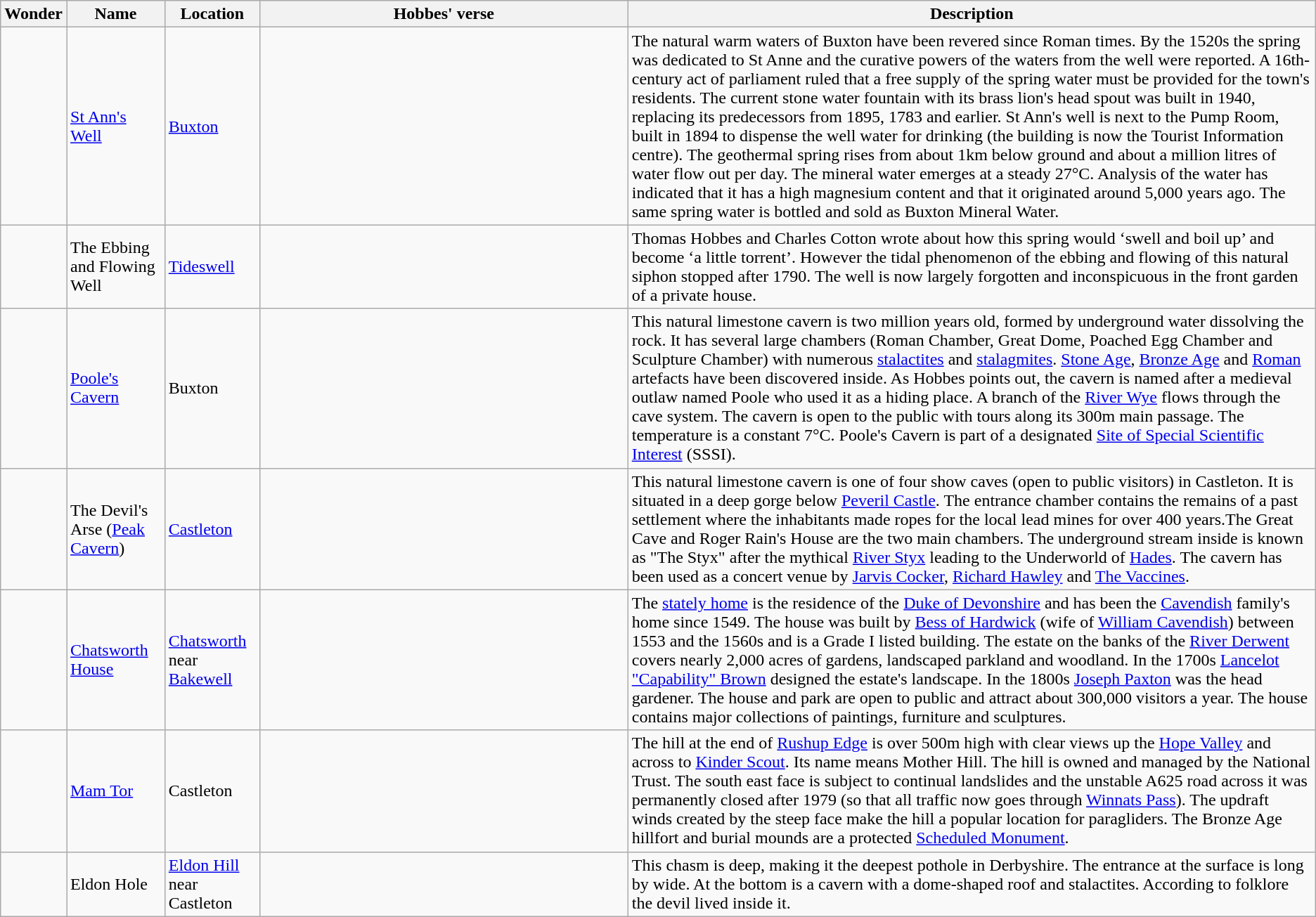<table class="wikitable">
<tr>
<th>Wonder</th>
<th>Name</th>
<th>Location</th>
<th>Hobbes' verse</th>
<th>Description</th>
</tr>
<tr>
<td></td>
<td><a href='#'>St Ann's Well</a></td>
<td><a href='#'>Buxton</a></td>
<td style="width: 28%;"></td>
<td>The natural warm waters of Buxton have been revered since Roman times. By the 1520s the spring was dedicated to St Anne and the curative powers of the waters from the well were reported. A 16th-century act of parliament ruled that a free supply of the spring water must be provided for the town's residents. The current stone water fountain with its brass lion's head spout was built in 1940, replacing its predecessors from 1895, 1783 and earlier. St Ann's well is next to the Pump Room, built in 1894 to dispense the well water for drinking (the building is now the Tourist Information centre). The geothermal spring rises from about 1km below ground and about a million litres of water flow out per day. The mineral water emerges at a steady 27°C. Analysis of the water has indicated that it has a high magnesium content and that it originated around 5,000 years ago. The same spring water is bottled and sold as Buxton Mineral Water.</td>
</tr>
<tr>
<td></td>
<td>The Ebbing and Flowing Well</td>
<td><a href='#'>Tideswell</a></td>
<td></td>
<td>Thomas Hobbes and Charles Cotton wrote about how this spring would ‘swell and boil up’ and become ‘a little torrent’. However the tidal phenomenon of the ebbing and flowing of this natural siphon stopped after 1790. The well is now largely forgotten and inconspicuous in the front garden of a private house.</td>
</tr>
<tr>
<td></td>
<td><a href='#'>Poole's Cavern</a></td>
<td>Buxton</td>
<td></td>
<td>This natural limestone cavern is two million years old, formed by underground water dissolving the rock. It has several large chambers (Roman Chamber, Great Dome, Poached Egg Chamber and Sculpture Chamber) with numerous <a href='#'>stalactites</a> and <a href='#'>stalagmites</a>. <a href='#'>Stone Age</a>, <a href='#'>Bronze Age</a> and <a href='#'>Roman</a> artefacts have been discovered inside. As Hobbes points out, the cavern is named after a medieval outlaw named Poole who used it as a hiding place. A branch of the <a href='#'>River Wye</a> flows through the cave system. The cavern is open to the public with tours along its 300m main passage. The temperature is a constant 7°C. Poole's Cavern is part of a designated <a href='#'>Site of Special Scientific Interest</a> (SSSI).</td>
</tr>
<tr>
<td></td>
<td>The Devil's Arse (<a href='#'>Peak Cavern</a>)</td>
<td><a href='#'>Castleton</a></td>
<td></td>
<td>This natural limestone cavern is one of four show caves (open to public visitors) in Castleton. It is situated in a deep gorge below <a href='#'>Peveril Castle</a>. The entrance chamber contains the remains of a past settlement where the inhabitants made ropes for the local lead mines for over 400 years.The Great Cave and Roger Rain's House are the two main chambers. The underground stream inside is known as "The Styx" after the mythical <a href='#'>River Styx</a> leading to the Underworld of <a href='#'>Hades</a>. The cavern has been used as a concert venue by <a href='#'>Jarvis Cocker</a>, <a href='#'>Richard Hawley</a> and <a href='#'>The Vaccines</a>.</td>
</tr>
<tr>
<td></td>
<td><a href='#'>Chatsworth House</a></td>
<td><a href='#'>Chatsworth</a> near <a href='#'>Bakewell</a></td>
<td></td>
<td>The <a href='#'>stately home</a> is the residence of the <a href='#'>Duke of Devonshire</a> and has been the <a href='#'>Cavendish</a> family's home since 1549. The house was built by <a href='#'>Bess of Hardwick</a> (wife of <a href='#'>William Cavendish</a>) between 1553 and the 1560s and is a Grade I listed building. The estate on the banks of the <a href='#'>River Derwent</a> covers nearly 2,000 acres of gardens, landscaped parkland and woodland. In the 1700s <a href='#'>Lancelot "Capability" Brown</a> designed the estate's landscape. In the 1800s <a href='#'>Joseph Paxton</a> was the head gardener. The house and park are open to public and attract about 300,000 visitors a year. The house contains major collections of paintings, furniture and sculptures.</td>
</tr>
<tr>
<td></td>
<td><a href='#'>Mam Tor</a></td>
<td>Castleton</td>
<td></td>
<td>The hill at the end of <a href='#'>Rushup Edge</a> is over 500m high with clear views up the <a href='#'>Hope Valley</a> and across to <a href='#'>Kinder Scout</a>. Its name means Mother Hill. The hill is owned and managed by the National Trust. The south east face is subject to continual landslides and the unstable A625 road across it was permanently closed after 1979 (so that all traffic now goes through <a href='#'>Winnats Pass</a>). The updraft winds created by the steep face make the hill a popular location for paragliders. The Bronze Age hillfort and burial mounds are a protected <a href='#'>Scheduled Monument</a>.</td>
</tr>
<tr>
<td></td>
<td>Eldon Hole</td>
<td><a href='#'>Eldon Hill</a> near Castleton</td>
<td></td>
<td>This chasm is  deep, making it the deepest pothole in Derbyshire. The entrance at the surface is  long by  wide. At the bottom is a cavern with a dome-shaped roof and stalactites. According to folklore the devil lived inside it.</td>
</tr>
</table>
